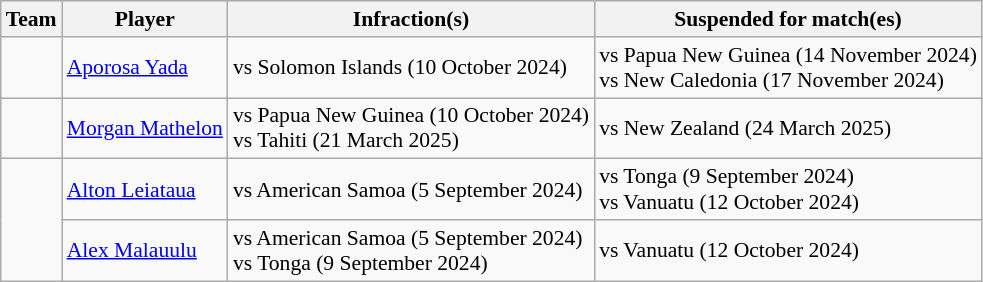<table class="wikitable" style="font-size:90%">
<tr>
<th>Team</th>
<th>Player</th>
<th>Infraction(s)</th>
<th>Suspended for match(es)</th>
</tr>
<tr>
<td></td>
<td><a href='#'>Aporosa Yada</a></td>
<td> vs Solomon Islands (10 October 2024)</td>
<td>vs Papua New Guinea (14 November 2024)<br>vs New Caledonia (17 November 2024)</td>
</tr>
<tr>
<td></td>
<td><a href='#'>Morgan Mathelon</a></td>
<td> vs Papua New Guinea (10 October 2024)<br> vs Tahiti (21 March 2025)</td>
<td>vs New Zealand (24 March 2025)</td>
</tr>
<tr>
<td rowspan=2></td>
<td><a href='#'>Alton Leiataua</a></td>
<td> vs American Samoa (5 September 2024)</td>
<td>vs Tonga (9 September 2024)<br>vs Vanuatu (12 October 2024)</td>
</tr>
<tr>
<td><a href='#'>Alex Malauulu</a></td>
<td> vs American Samoa (5 September 2024)<br> vs Tonga (9 September 2024)</td>
<td>vs Vanuatu (12 October 2024)</td>
</tr>
</table>
